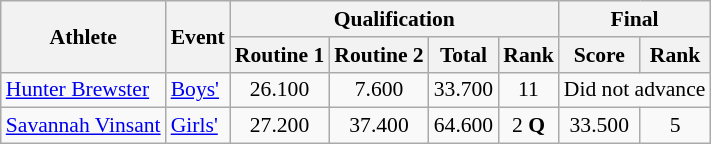<table class=wikitable style=font-size:90%;text-align:center>
<tr>
<th rowspan=2>Athlete</th>
<th rowspan=2>Event</th>
<th colspan=4>Qualification</th>
<th colspan=2>Final</th>
</tr>
<tr>
<th>Routine 1</th>
<th>Routine 2</th>
<th>Total</th>
<th>Rank</th>
<th>Score</th>
<th>Rank</th>
</tr>
<tr>
<td align=left><a href='#'>Hunter Brewster</a></td>
<td align=left><a href='#'>Boys'</a></td>
<td>26.100</td>
<td>7.600</td>
<td>33.700</td>
<td>11</td>
<td colspan=2>Did not advance</td>
</tr>
<tr>
<td align=left><a href='#'>Savannah Vinsant</a></td>
<td align=left><a href='#'>Girls'</a></td>
<td>27.200</td>
<td>37.400</td>
<td>64.600</td>
<td>2 <strong>Q</strong></td>
<td>33.500</td>
<td>5</td>
</tr>
</table>
